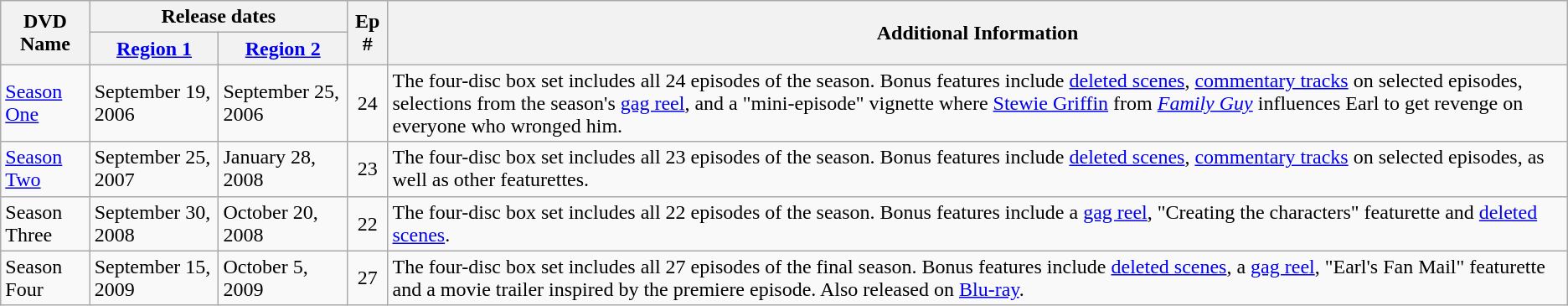<table class="wikitable">
<tr>
<th rowspan="2">DVD Name</th>
<th colspan="2">Release dates</th>
<th rowspan="2">Ep #</th>
<th rowspan="2">Additional Information</th>
</tr>
<tr>
<th><a href='#'>Region 1</a></th>
<th><a href='#'>Region 2</a></th>
</tr>
<tr>
<td><a href='#'>Season One</a></td>
<td>September 19, 2006</td>
<td>September 25, 2006</td>
<td style="text-align:center;">24</td>
<td>The four-disc box set includes all 24 episodes of the season. Bonus features include <a href='#'>deleted scenes</a>, <a href='#'>commentary tracks</a> on selected episodes, selections from the season's <a href='#'>gag reel</a>, and a "mini-episode" vignette where <a href='#'>Stewie Griffin</a> from <em><a href='#'>Family Guy</a></em> influences Earl to get revenge on everyone who wronged him.</td>
</tr>
<tr>
<td><a href='#'>Season Two</a></td>
<td>September 25, 2007</td>
<td>January 28, 2008</td>
<td style="text-align:center;">23</td>
<td>The four-disc box set includes all 23 episodes of the season. Bonus features include <a href='#'>deleted scenes</a>, <a href='#'>commentary tracks</a> on selected episodes, as well as other featurettes.</td>
</tr>
<tr>
<td>Season Three</td>
<td>September 30, 2008</td>
<td>October 20, 2008</td>
<td style="text-align:center;">22</td>
<td>The four-disc box set includes all 22 episodes of the season. Bonus features include a <a href='#'>gag reel</a>, "Creating the characters" featurette and <a href='#'>deleted scenes</a>.</td>
</tr>
<tr>
<td>Season Four</td>
<td>September 15, 2009</td>
<td>October 5, 2009</td>
<td style="text-align:center;">27</td>
<td>The four-disc box set includes all 27 episodes of the final season. Bonus features include <a href='#'>deleted scenes</a>, a <a href='#'>gag reel</a>, "Earl's Fan Mail" featurette and a movie trailer inspired by the premiere episode. Also released on <a href='#'>Blu-ray</a>.</td>
</tr>
</table>
